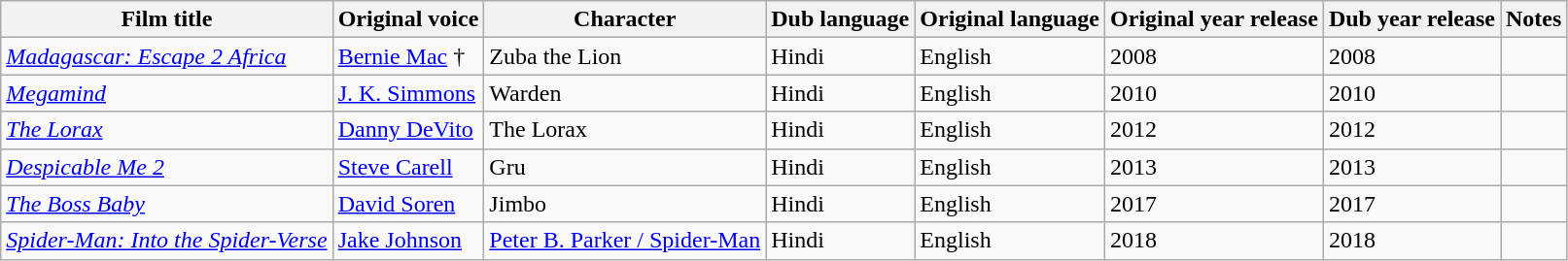<table class="wikitable">
<tr>
<th>Film title</th>
<th>Original voice</th>
<th>Character</th>
<th>Dub language</th>
<th>Original language</th>
<th>Original year release</th>
<th>Dub year release</th>
<th>Notes</th>
</tr>
<tr>
<td><em><a href='#'>Madagascar: Escape 2 Africa</a></em></td>
<td><a href='#'>Bernie Mac</a> †</td>
<td>Zuba the Lion</td>
<td>Hindi</td>
<td>English</td>
<td>2008</td>
<td>2008</td>
<td></td>
</tr>
<tr>
<td><em><a href='#'>Megamind</a></em></td>
<td><a href='#'>J. K. Simmons</a></td>
<td>Warden</td>
<td>Hindi</td>
<td>English</td>
<td>2010</td>
<td>2010</td>
<td></td>
</tr>
<tr>
<td><em><a href='#'>The Lorax</a></em></td>
<td><a href='#'>Danny DeVito</a></td>
<td>The Lorax</td>
<td>Hindi</td>
<td>English</td>
<td>2012</td>
<td>2012</td>
<td></td>
</tr>
<tr>
<td><em><a href='#'>Despicable Me 2</a></em></td>
<td><a href='#'>Steve Carell</a></td>
<td>Gru</td>
<td>Hindi</td>
<td>English</td>
<td>2013</td>
<td>2013</td>
<td></td>
</tr>
<tr>
<td><em><a href='#'>The Boss Baby</a></em></td>
<td><a href='#'>David Soren</a></td>
<td>Jimbo</td>
<td>Hindi</td>
<td>English</td>
<td>2017</td>
<td>2017</td>
<td></td>
</tr>
<tr>
<td><em><a href='#'>Spider-Man: Into the Spider-Verse</a></em></td>
<td><a href='#'>Jake Johnson</a></td>
<td><a href='#'>Peter B. Parker / Spider-Man</a></td>
<td>Hindi</td>
<td>English</td>
<td>2018</td>
<td>2018</td>
<td></td>
</tr>
</table>
